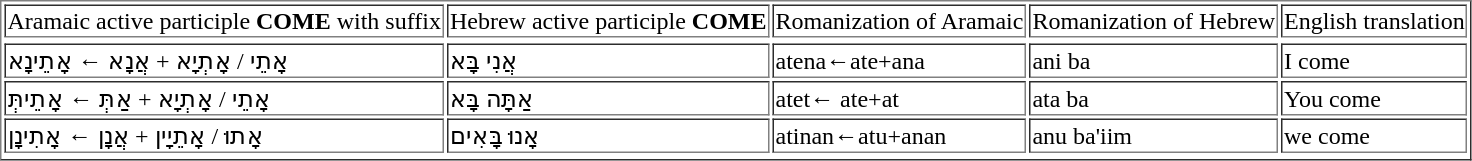<table border=1>
<tr>
<td>Aramaic active participle <strong> COME </strong> with suffix</td>
<td>Hebrew active participle <strong>COME </strong></td>
<td>Romanization of Aramaic</td>
<td>Romanization of Hebrew</td>
<td>English translation</td>
</tr>
<tr>
</tr>
<tr>
<td>אָתֵי / אָתְיָא + אֲנָא ← אָתֵינָא</td>
<td>אֲנִי בָּא</td>
<td>atena←ate+ana</td>
<td>ani ba</td>
<td>I come</td>
</tr>
<tr>
<td>אָתֵי / אָתְיָא +  אַתְּ ← אָתֵיתְּ</td>
<td>אַתָּה בָּא</td>
<td>atet← ate+at</td>
<td>ata ba</td>
<td>You come</td>
</tr>
<tr>
<td>אָתוּ / אָתֵיָין + אֲנָן ← אָתִינָן</td>
<td>אָנוּ בָּאִים</td>
<td>atinan←atu+anan</td>
<td>anu ba'iim</td>
<td>we come</td>
</tr>
<tr>
</tr>
</table>
